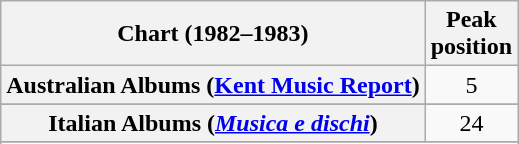<table class="wikitable sortable plainrowheaders" style="text-align:center">
<tr>
<th scope="col">Chart (1982–1983)</th>
<th scope="col">Peak<br> position</th>
</tr>
<tr>
<th scope="row">Australian Albums (<a href='#'>Kent Music Report</a>)</th>
<td>5</td>
</tr>
<tr>
</tr>
<tr>
</tr>
<tr>
</tr>
<tr>
<th scope="row">Italian Albums (<em><a href='#'>Musica e dischi</a></em>)</th>
<td>24</td>
</tr>
<tr>
</tr>
<tr>
</tr>
<tr>
</tr>
</table>
